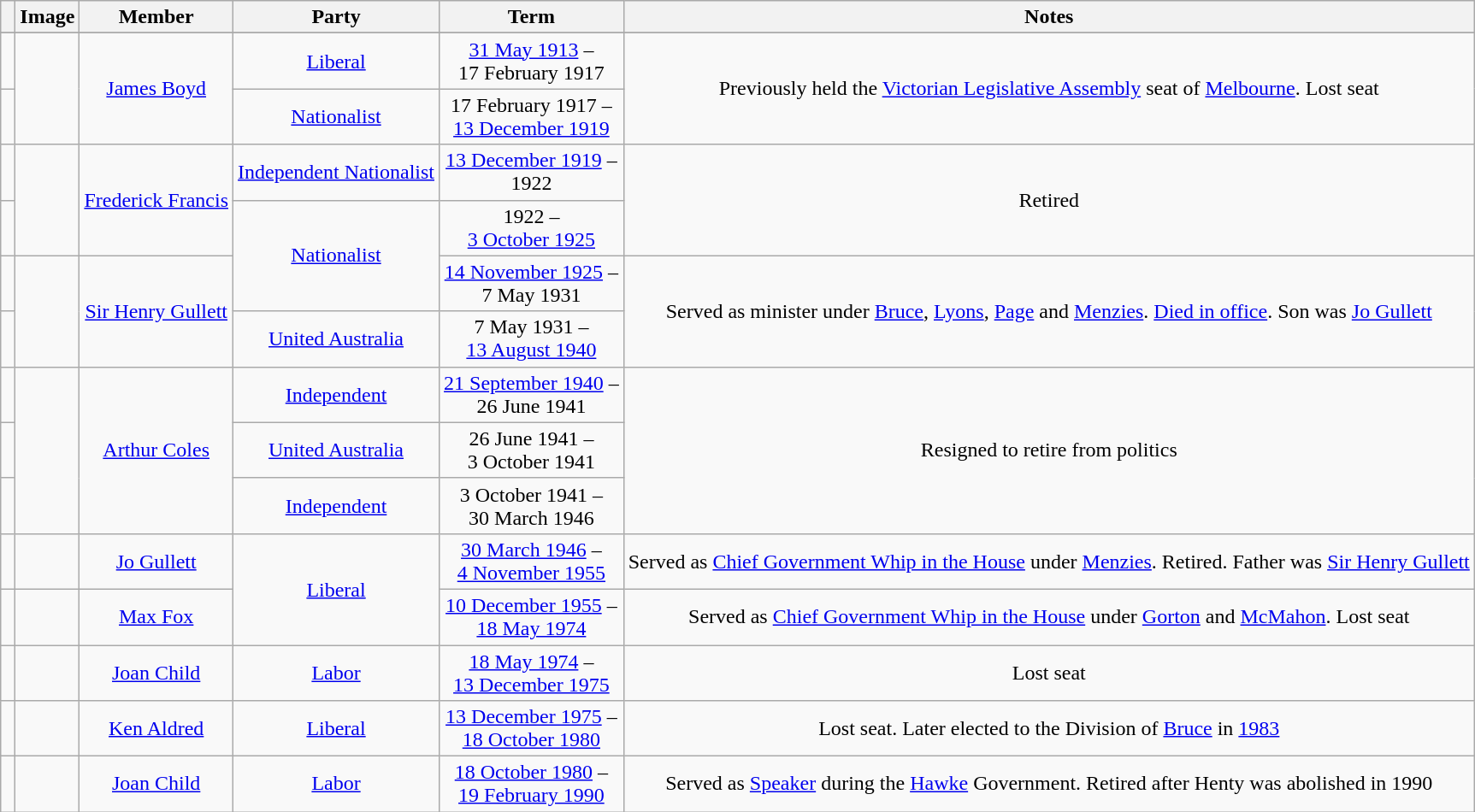<table class=wikitable style="text-align:center">
<tr>
<th></th>
<th>Image</th>
<th>Member</th>
<th>Party</th>
<th>Term</th>
<th>Notes</th>
</tr>
<tr>
</tr>
<tr>
<td> </td>
<td rowspan=2></td>
<td rowspan=2><a href='#'>James Boyd</a><br></td>
<td><a href='#'>Liberal</a></td>
<td nowrap><a href='#'>31 May 1913</a> –<br>17 February 1917</td>
<td rowspan=2>Previously held the <a href='#'>Victorian Legislative Assembly</a> seat of <a href='#'>Melbourne</a>. Lost seat</td>
</tr>
<tr>
<td> </td>
<td nowrap><a href='#'>Nationalist</a></td>
<td nowrap>17 February 1917 –<br><a href='#'>13 December 1919</a></td>
</tr>
<tr>
<td> </td>
<td rowspan=2></td>
<td rowspan=2><a href='#'>Frederick Francis</a><br></td>
<td><a href='#'>Independent Nationalist</a></td>
<td nowrap><a href='#'>13 December 1919</a> –<br>1922</td>
<td rowspan=2>Retired</td>
</tr>
<tr>
<td> </td>
<td rowspan="2"><a href='#'>Nationalist</a></td>
<td nowrap>1922 –<br><a href='#'>3 October 1925</a></td>
</tr>
<tr>
<td> </td>
<td rowspan=2></td>
<td rowspan=2><a href='#'>Sir Henry Gullett</a><br></td>
<td nowrap><a href='#'>14 November 1925</a> –<br>7 May 1931</td>
<td rowspan=2>Served as minister under <a href='#'>Bruce</a>, <a href='#'>Lyons</a>, <a href='#'>Page</a> and <a href='#'>Menzies</a>. <a href='#'>Died in office</a>. Son was <a href='#'>Jo Gullett</a></td>
</tr>
<tr>
<td> </td>
<td nowrap><a href='#'>United Australia</a></td>
<td nowrap>7 May 1931 –<br><a href='#'>13 August 1940</a></td>
</tr>
<tr>
<td> </td>
<td rowspan=3></td>
<td rowspan=3><a href='#'>Arthur Coles</a><br></td>
<td><a href='#'>Independent</a></td>
<td nowrap><a href='#'>21 September 1940</a> –<br>26 June 1941</td>
<td rowspan=3>Resigned to retire from politics</td>
</tr>
<tr>
<td> </td>
<td nowrap><a href='#'>United Australia</a></td>
<td nowrap>26 June 1941 –<br>3 October 1941</td>
</tr>
<tr>
<td> </td>
<td nowrap><a href='#'>Independent</a></td>
<td nowrap>3 October 1941 –<br>30 March 1946</td>
</tr>
<tr>
<td> </td>
<td></td>
<td><a href='#'>Jo Gullett</a><br></td>
<td rowspan="2"><a href='#'>Liberal</a></td>
<td nowrap><a href='#'>30 March 1946</a> –<br><a href='#'>4 November 1955</a></td>
<td>Served as <a href='#'>Chief Government Whip in the House</a> under <a href='#'>Menzies</a>. Retired. Father was <a href='#'>Sir Henry Gullett</a></td>
</tr>
<tr>
<td> </td>
<td></td>
<td><a href='#'>Max Fox</a><br></td>
<td nowrap><a href='#'>10 December 1955</a> –<br><a href='#'>18 May 1974</a></td>
<td>Served as <a href='#'>Chief Government Whip in the House</a> under <a href='#'>Gorton</a> and <a href='#'>McMahon</a>. Lost seat</td>
</tr>
<tr>
<td> </td>
<td></td>
<td><a href='#'>Joan Child</a><br></td>
<td><a href='#'>Labor</a></td>
<td nowrap><a href='#'>18 May 1974</a> –<br><a href='#'>13 December 1975</a></td>
<td>Lost seat</td>
</tr>
<tr>
<td> </td>
<td></td>
<td><a href='#'>Ken Aldred</a><br></td>
<td><a href='#'>Liberal</a></td>
<td nowrap><a href='#'>13 December 1975</a> –<br><a href='#'>18 October 1980</a></td>
<td>Lost seat. Later elected to the Division of <a href='#'>Bruce</a> in <a href='#'>1983</a></td>
</tr>
<tr>
<td> </td>
<td></td>
<td><a href='#'>Joan Child</a><br></td>
<td><a href='#'>Labor</a></td>
<td nowrap><a href='#'>18 October 1980</a> –<br><a href='#'>19 February 1990</a></td>
<td>Served as <a href='#'>Speaker</a> during the <a href='#'>Hawke</a> Government. Retired after Henty was abolished in 1990</td>
</tr>
</table>
